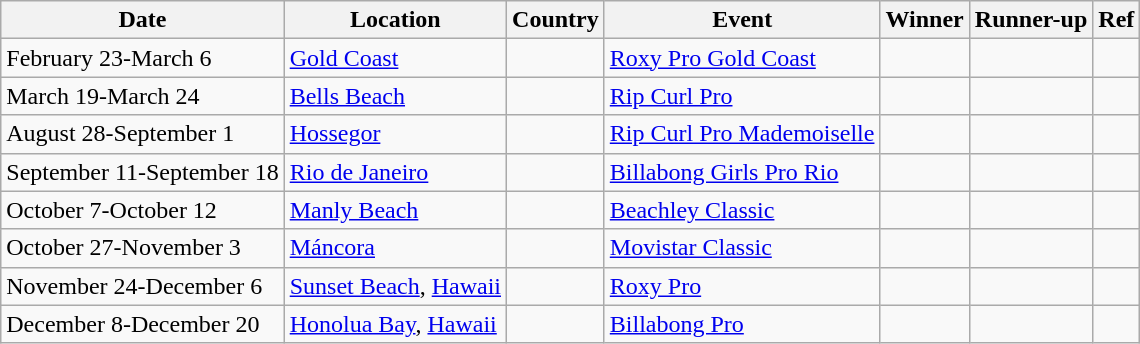<table class="wikitable">
<tr>
<th>Date</th>
<th>Location</th>
<th>Country</th>
<th>Event</th>
<th>Winner</th>
<th>Runner-up</th>
<th>Ref</th>
</tr>
<tr>
<td>February 23-March 6</td>
<td><a href='#'>Gold Coast</a></td>
<td></td>
<td><a href='#'>Roxy Pro Gold Coast</a></td>
<td></td>
<td></td>
<td></td>
</tr>
<tr>
<td>March 19-March 24</td>
<td><a href='#'>Bells Beach</a></td>
<td></td>
<td><a href='#'>Rip Curl Pro</a></td>
<td></td>
<td></td>
<td></td>
</tr>
<tr>
<td>August 28-September 1</td>
<td><a href='#'>Hossegor</a></td>
<td></td>
<td><a href='#'>Rip Curl Pro Mademoiselle</a></td>
<td></td>
<td></td>
<td></td>
</tr>
<tr>
<td>September 11-September 18</td>
<td><a href='#'>Rio de Janeiro</a></td>
<td></td>
<td><a href='#'>Billabong Girls Pro Rio</a></td>
<td></td>
<td></td>
<td></td>
</tr>
<tr>
<td>October 7-October 12</td>
<td><a href='#'>Manly Beach</a></td>
<td></td>
<td><a href='#'>Beachley Classic</a></td>
<td></td>
<td></td>
<td></td>
</tr>
<tr>
<td>October 27-November 3</td>
<td><a href='#'>Máncora</a></td>
<td></td>
<td><a href='#'>Movistar Classic</a></td>
<td></td>
<td></td>
<td></td>
</tr>
<tr>
<td>November 24-December 6</td>
<td><a href='#'>Sunset Beach</a>, <a href='#'>Hawaii</a></td>
<td></td>
<td><a href='#'>Roxy Pro</a></td>
<td></td>
<td></td>
<td></td>
</tr>
<tr>
<td>December 8-December 20</td>
<td><a href='#'>Honolua Bay</a>, <a href='#'>Hawaii</a></td>
<td></td>
<td><a href='#'>Billabong Pro</a></td>
<td></td>
<td></td>
<td></td>
</tr>
</table>
